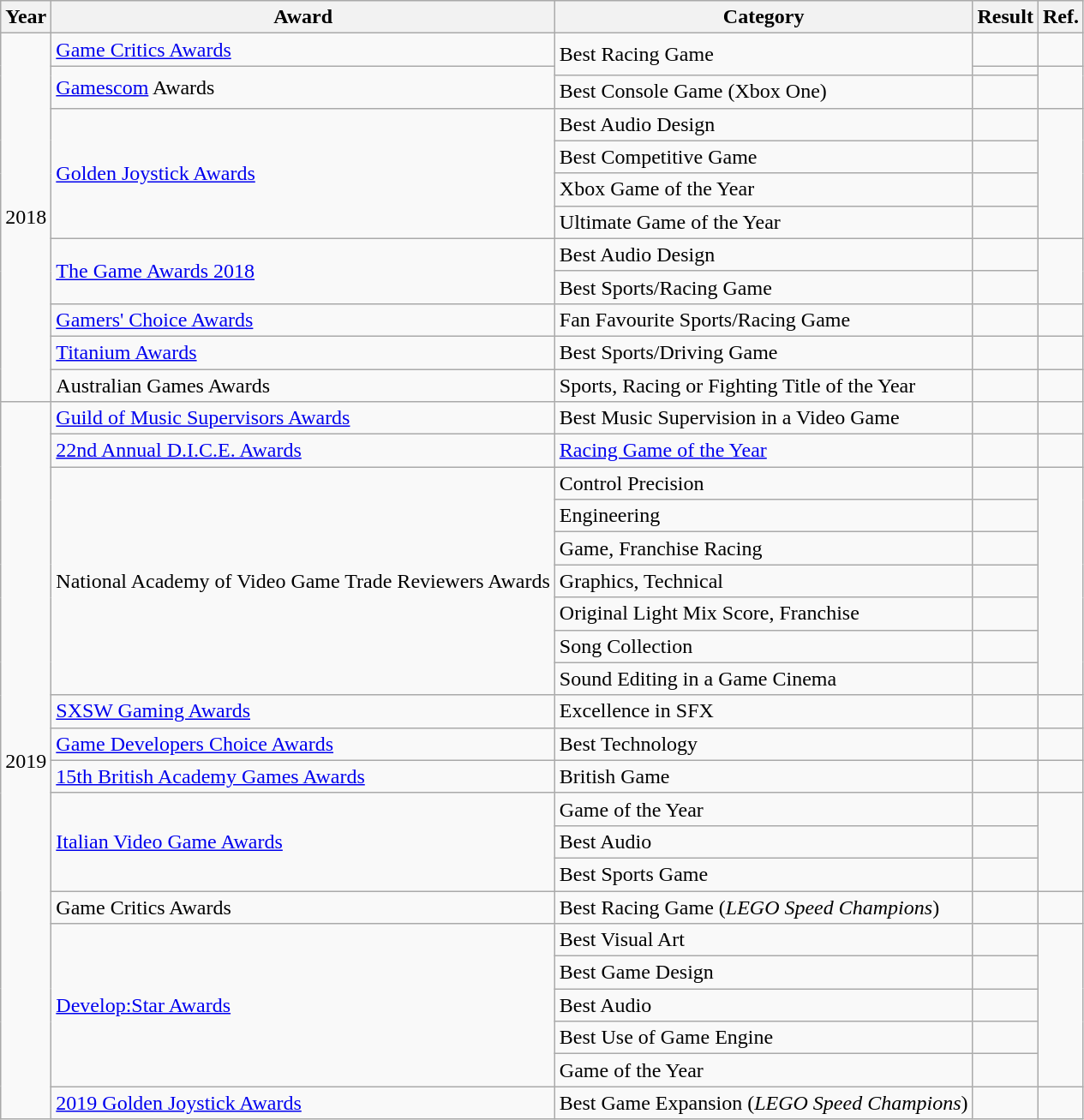<table class="wikitable sortable">
<tr>
<th>Year</th>
<th>Award</th>
<th>Category</th>
<th>Result</th>
<th>Ref.</th>
</tr>
<tr>
<td style="text-align:center;" rowspan="12">2018</td>
<td rowspan="1"><a href='#'>Game Critics Awards</a></td>
<td rowspan="2">Best Racing Game</td>
<td></td>
<td rowspan="1" style="text-align:center;"></td>
</tr>
<tr>
<td rowspan="2"><a href='#'>Gamescom</a> Awards</td>
<td></td>
<td rowspan="2" style="text-align:center;"></td>
</tr>
<tr>
<td>Best Console Game (Xbox One)</td>
<td></td>
</tr>
<tr>
<td rowspan="4"><a href='#'>Golden Joystick Awards</a></td>
<td>Best Audio Design</td>
<td></td>
<td rowspan="4" style="text-align:center;"></td>
</tr>
<tr>
<td>Best Competitive Game</td>
<td></td>
</tr>
<tr>
<td>Xbox Game of the Year</td>
<td></td>
</tr>
<tr>
<td>Ultimate Game of the Year</td>
<td></td>
</tr>
<tr>
<td rowspan="2"><a href='#'>The Game Awards 2018</a></td>
<td>Best Audio Design</td>
<td></td>
<td rowspan="2" style="text-align:center;"></td>
</tr>
<tr>
<td>Best Sports/Racing Game</td>
<td></td>
</tr>
<tr>
<td rowspan="1"><a href='#'>Gamers' Choice Awards</a></td>
<td>Fan Favourite Sports/Racing Game</td>
<td></td>
<td rowspan="1" style="text-align:center;"></td>
</tr>
<tr>
<td rowspan="1"><a href='#'>Titanium Awards</a></td>
<td>Best Sports/Driving Game</td>
<td></td>
<td rowspan="1" style="text-align:center;"></td>
</tr>
<tr>
<td rowspan="1">Australian Games Awards</td>
<td>Sports, Racing or Fighting Title of the Year</td>
<td></td>
<td rowspan="1" style="text-align:center;"></td>
</tr>
<tr>
<td style="text-align:center;" rowspan="22">2019</td>
<td rowspan="1"><a href='#'>Guild of Music Supervisors Awards</a></td>
<td>Best Music Supervision in a Video Game</td>
<td></td>
<td rowspan="1" style="text-align:center;"></td>
</tr>
<tr>
<td rowspan="1"><a href='#'>22nd Annual D.I.C.E. Awards</a></td>
<td><a href='#'>Racing Game of the Year</a></td>
<td></td>
<td rowspan="1" style="text-align:center;"></td>
</tr>
<tr>
<td rowspan="7">National Academy of Video Game Trade Reviewers Awards</td>
<td>Control Precision</td>
<td></td>
<td rowspan="7" style="text-align:center;"></td>
</tr>
<tr>
<td>Engineering</td>
<td></td>
</tr>
<tr>
<td>Game, Franchise Racing</td>
<td></td>
</tr>
<tr>
<td>Graphics, Technical</td>
<td></td>
</tr>
<tr>
<td>Original Light Mix Score, Franchise</td>
<td></td>
</tr>
<tr>
<td>Song Collection</td>
<td></td>
</tr>
<tr>
<td>Sound Editing in a Game Cinema</td>
<td></td>
</tr>
<tr>
<td rowspan="1"><a href='#'>SXSW Gaming Awards</a></td>
<td>Excellence in SFX</td>
<td></td>
<td rowspan="1" style="text-align:center;"></td>
</tr>
<tr>
<td rowspan="1"><a href='#'>Game Developers Choice Awards</a></td>
<td>Best Technology</td>
<td></td>
<td rowspan="1" style="text-align:center;"></td>
</tr>
<tr>
<td rowspan="1"><a href='#'>15th British Academy Games Awards</a></td>
<td>British Game</td>
<td></td>
<td rowspan="1" style="text-align:center;"></td>
</tr>
<tr>
<td rowspan="3"><a href='#'>Italian Video Game Awards</a></td>
<td>Game of the Year</td>
<td></td>
<td rowspan="3" style="text-align:center;"></td>
</tr>
<tr>
<td>Best Audio</td>
<td></td>
</tr>
<tr>
<td>Best Sports Game</td>
<td></td>
</tr>
<tr>
<td rowspan="1">Game Critics Awards</td>
<td>Best Racing Game (<em>LEGO Speed Champions</em>)</td>
<td></td>
<td rowspan="1" style="text-align:center;"></td>
</tr>
<tr>
<td rowspan="5"><a href='#'>Develop:Star Awards</a></td>
<td>Best Visual Art</td>
<td></td>
<td rowspan="5" style="text-align:center;"></td>
</tr>
<tr>
<td>Best Game Design</td>
<td></td>
</tr>
<tr>
<td>Best Audio</td>
<td></td>
</tr>
<tr>
<td>Best Use of Game Engine</td>
<td></td>
</tr>
<tr>
<td>Game of the Year</td>
<td></td>
</tr>
<tr>
<td rowspan="1"><a href='#'>2019 Golden Joystick Awards</a></td>
<td>Best Game Expansion (<em>LEGO Speed Champions</em>)</td>
<td></td>
<td rowspan="1" style="text-align:center;"></td>
</tr>
</table>
